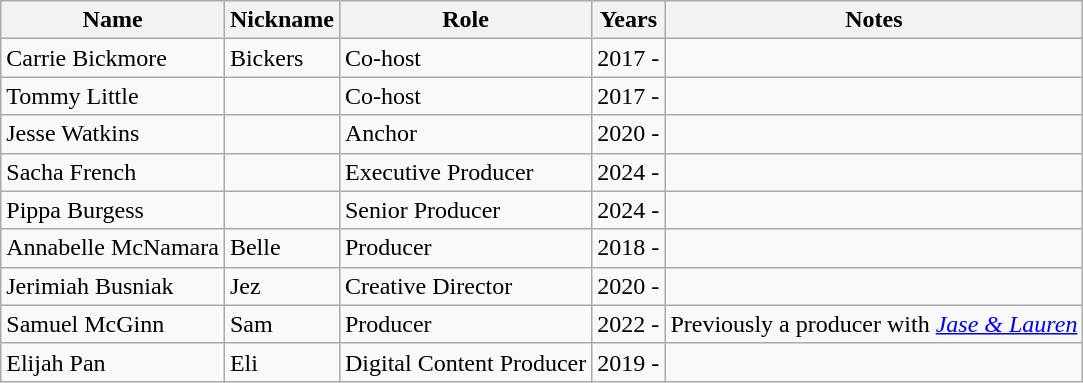<table class="wikitable sortable">
<tr>
<th>Name</th>
<th>Nickname</th>
<th>Role</th>
<th>Years</th>
<th>Notes</th>
</tr>
<tr>
<td>Carrie Bickmore</td>
<td>Bickers</td>
<td>Co-host</td>
<td>2017 -</td>
<td></td>
</tr>
<tr>
<td>Tommy Little</td>
<td></td>
<td>Co-host</td>
<td>2017 -</td>
<td></td>
</tr>
<tr>
<td>Jesse Watkins</td>
<td></td>
<td>Anchor</td>
<td>2020 -</td>
<td></td>
</tr>
<tr>
<td>Sacha French</td>
<td></td>
<td>Executive Producer</td>
<td>2024 -</td>
<td></td>
</tr>
<tr>
<td>Pippa Burgess</td>
<td></td>
<td>Senior Producer</td>
<td>2024 -</td>
<td></td>
</tr>
<tr>
<td>Annabelle McNamara</td>
<td>Belle</td>
<td>Producer</td>
<td>2018 -</td>
<td></td>
</tr>
<tr>
<td>Jerimiah Busniak</td>
<td>Jez</td>
<td>Creative Director</td>
<td>2020 -</td>
<td></td>
</tr>
<tr>
<td>Samuel McGinn</td>
<td>Sam</td>
<td>Producer</td>
<td>2022 -</td>
<td>Previously a producer with <em><a href='#'>Jase & Lauren</a></em></td>
</tr>
<tr>
<td>Elijah Pan</td>
<td>Eli</td>
<td>Digital Content Producer</td>
<td>2019 -</td>
<td></td>
</tr>
</table>
